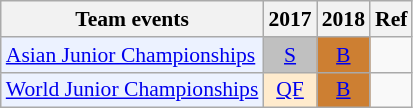<table style='font-size: 90%; text-align:center;' class='wikitable'>
<tr>
<th>Team events</th>
<th>2017</th>
<th>2018</th>
<th>Ref</th>
</tr>
<tr>
<td bgcolor="#ECF2FF"; align="left"><a href='#'>Asian Junior Championships</a></td>
<td bgcolor=silver><a href='#'>S</a></td>
<td bgcolor=CD7F32><a href='#'>B</a></td>
<td></td>
</tr>
<tr>
<td bgcolor="#ECF2FF"; align="left"><a href='#'>World Junior Championships</a></td>
<td bgcolor=FFEBCD><a href='#'>QF</a></td>
<td bgcolor=CD7F32><a href='#'>B</a></td>
<td></td>
</tr>
</table>
